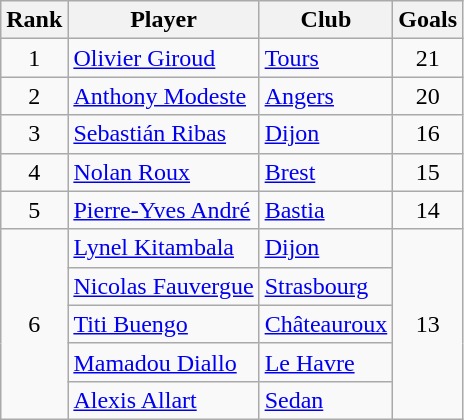<table class="wikitable" style="text-align:center">
<tr>
<th>Rank</th>
<th>Player</th>
<th>Club</th>
<th>Goals</th>
</tr>
<tr>
<td>1</td>
<td align="left"> <a href='#'>Olivier Giroud</a></td>
<td align="left"><a href='#'>Tours</a></td>
<td>21</td>
</tr>
<tr>
<td>2</td>
<td align="left"> <a href='#'>Anthony Modeste</a></td>
<td align="left"><a href='#'>Angers</a></td>
<td>20</td>
</tr>
<tr>
<td>3</td>
<td align="left"> <a href='#'>Sebastián Ribas</a></td>
<td align="left"><a href='#'>Dijon</a></td>
<td>16</td>
</tr>
<tr>
<td>4</td>
<td align="left"> <a href='#'>Nolan Roux</a></td>
<td align="left"><a href='#'>Brest</a></td>
<td>15</td>
</tr>
<tr>
<td>5</td>
<td align="left"> <a href='#'>Pierre-Yves André</a></td>
<td align="left"><a href='#'>Bastia</a></td>
<td>14</td>
</tr>
<tr>
<td rowspan="5">6</td>
<td align="left"> <a href='#'>Lynel Kitambala</a></td>
<td align="left"><a href='#'>Dijon</a></td>
<td rowspan="5">13</td>
</tr>
<tr>
<td align="left"> <a href='#'>Nicolas Fauvergue</a></td>
<td align="left"><a href='#'>Strasbourg</a></td>
</tr>
<tr>
<td align="left"> <a href='#'>Titi Buengo</a></td>
<td align="left"><a href='#'>Châteauroux</a></td>
</tr>
<tr>
<td align="left"> <a href='#'>Mamadou Diallo</a></td>
<td align="left"><a href='#'>Le Havre</a></td>
</tr>
<tr>
<td align="left"> <a href='#'>Alexis Allart</a></td>
<td align="left"><a href='#'>Sedan</a></td>
</tr>
</table>
